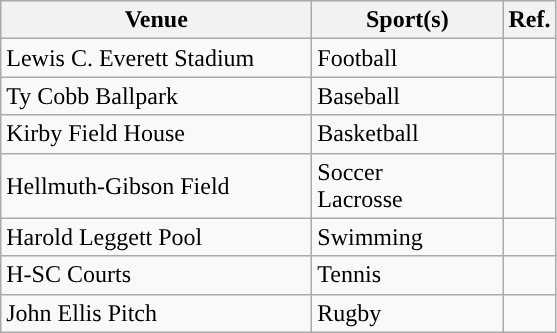<table class="wikitable"; style=" ">
<tr>
<th width=200px>Venue</th>
<th width=120px>Sport(s)</th>
<th width=px>Ref.</th>
</tr>
<tr>
<td>Lewis C. Everett Stadium</td>
<td>Football</td>
<td></td>
</tr>
<tr>
<td>Ty Cobb Ballpark</td>
<td>Baseball</td>
<td></td>
</tr>
<tr>
<td>Kirby Field House</td>
<td>Basketball</td>
<td></td>
</tr>
<tr>
<td>Hellmuth-Gibson Field</td>
<td>Soccer <br> Lacrosse</td>
<td></td>
</tr>
<tr>
<td>Harold Leggett Pool</td>
<td>Swimming</td>
<td></td>
</tr>
<tr>
<td>H-SC Courts</td>
<td>Tennis</td>
<td></td>
</tr>
<tr>
<td>John Ellis Pitch</td>
<td>Rugby</td>
<td></td>
</tr>
</table>
